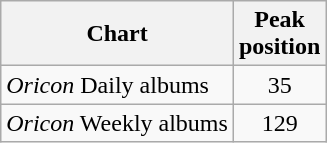<table class="wikitable sortable">
<tr>
<th>Chart</th>
<th>Peak<br>position</th>
</tr>
<tr>
<td><em>Oricon</em> Daily albums</td>
<td style="text-align:center;">35</td>
</tr>
<tr>
<td><em>Oricon</em> Weekly albums</td>
<td style="text-align:center;">129</td>
</tr>
</table>
